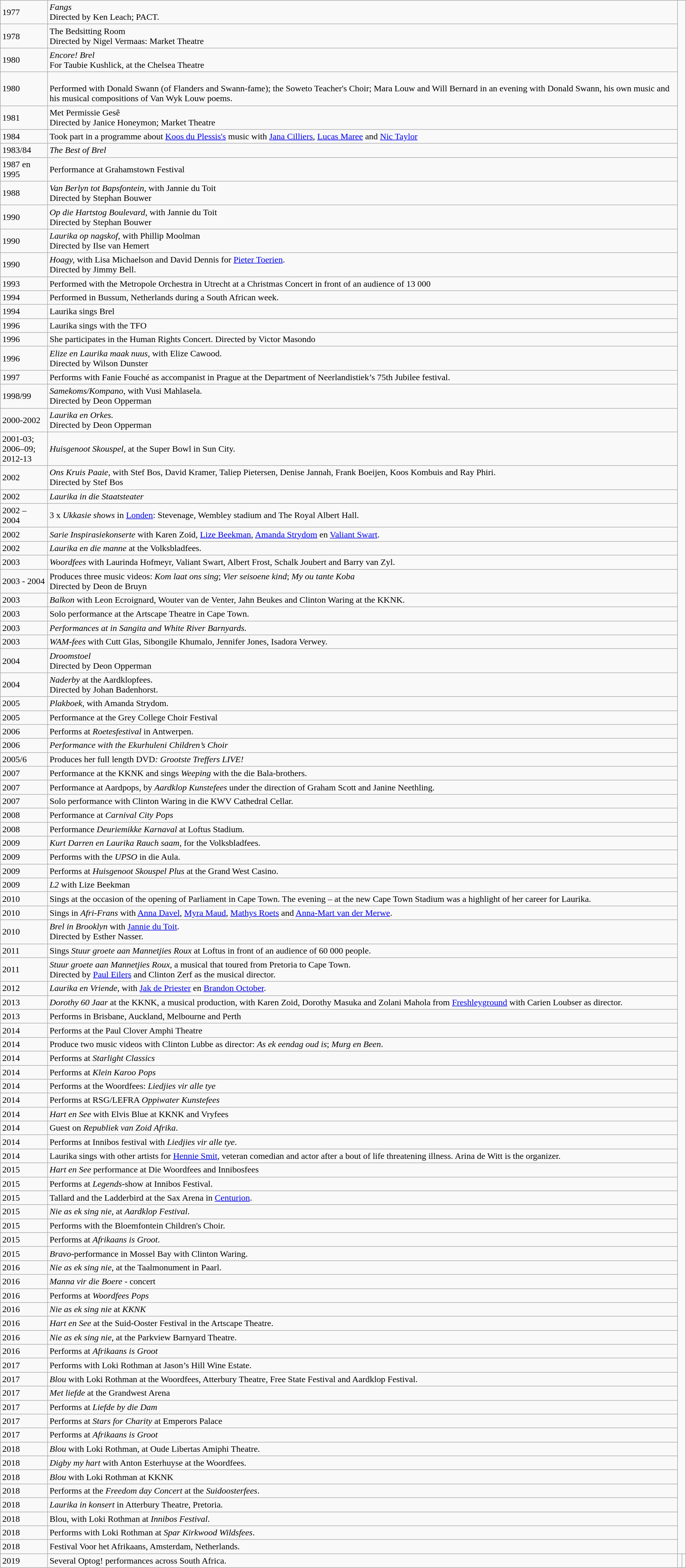<table class="wikitable">
<tr>
<td>1977</td>
<td><em>Fangs</em><br>Directed by Ken Leach; PACT.</td>
</tr>
<tr>
<td>1978</td>
<td>The Bedsitting Room<br>Directed by Nigel Vermaas: Market Theatre</td>
</tr>
<tr>
<td>1980</td>
<td><em>Encore! Brel</em><br>For Taubie Kushlick, at the Chelsea Theatre</td>
</tr>
<tr>
<td>1980</td>
<td><br>Performed with Donald Swann (of Flanders and Swann-fame); the Soweto Teacher's Choir; Mara Louw and Will Bernard in an evening with Donald Swann, his own music and his musical compositions of Van Wyk Louw poems.</td>
</tr>
<tr>
<td>1981</td>
<td>Met Permissie Gesê<br>Directed by Janice Honeymon; Market Theatre</td>
</tr>
<tr>
<td>1984</td>
<td>Took part in a programme about <a href='#'>Koos du Plessis's</a> music with <a href='#'>Jana Cilliers</a>, <a href='#'>Lucas Maree</a> and <a href='#'>Nic Taylor</a></td>
</tr>
<tr>
<td>1983/84</td>
<td><em>The Best of Brel</em></td>
</tr>
<tr>
<td>1987 en 1995</td>
<td>Performance at Grahamstown Festival</td>
</tr>
<tr>
<td>1988</td>
<td><em>Van Berlyn tot Bapsfontein</em>, with Jannie du Toit<br>Directed by Stephan Bouwer</td>
</tr>
<tr>
<td>1990</td>
<td><em>Op die Hartstog Boulevard</em>,  with Jannie du Toit<br>Directed by Stephan Bouwer</td>
</tr>
<tr>
<td>1990</td>
<td><em>Laurika op nagskof,</em> with  Phillip Moolman<br>Directed by Ilse van Hemert</td>
</tr>
<tr>
<td>1990</td>
<td><em>Hoagy,</em> with Lisa Michaelson and David Dennis for <a href='#'>Pieter Toerien</a>.<br>Directed by Jimmy Bell.</td>
</tr>
<tr>
<td>1993</td>
<td>Performed with the Metropole Orchestra in Utrecht at a Christmas Concert in front of an audience of 13 000</td>
</tr>
<tr>
<td>1994</td>
<td>Performed in Bussum, Netherlands during a South African week.</td>
</tr>
<tr>
<td>1994</td>
<td>Laurika sings Brel</td>
</tr>
<tr>
<td>1996</td>
<td>Laurika sings with the TFO</td>
</tr>
<tr>
<td>1996</td>
<td>She participates in the Human Rights Concert. Directed by Victor Masondo</td>
</tr>
<tr>
<td>1996</td>
<td><em>Elize en Laurika maak nuus</em>,  with Elize Cawood.<br>Directed by Wilson Dunster</td>
</tr>
<tr>
<td>1997</td>
<td>Performs with Fanie Fouché as accompanist in Prague at the Department of Neerlandistiek’s 75th Jubilee festival.</td>
</tr>
<tr>
<td>1998/99</td>
<td><em>Samekoms/Kompano</em>, with  Vusi Mahlasela.<br>Directed by Deon Opperman</td>
</tr>
<tr>
<td>2000-2002</td>
<td><em>Laurika en Orkes.</em><br>Directed by Deon Opperman</td>
</tr>
<tr>
<td>2001-03;<br>2006–09;<br>2012-13</td>
<td><em>Huisgenoot Skouspel,</em> at the Super Bowl in Sun City.</td>
</tr>
<tr>
<td>2002</td>
<td><em>Ons Kruis Paaie,</em> with Stef  Bos, David Kramer, Taliep Pietersen, Denise Jannah, Frank Boeijen, Koos  Kombuis and Ray Phiri.<br>Directed by Stef Bos</td>
</tr>
<tr>
<td>2002</td>
<td><em>Laurika in die Staatsteater</em></td>
</tr>
<tr>
<td>2002 – 2004</td>
<td>3 x <em>Ukkasie shows</em> in <a href='#'>Londen</a>: Stevenage, Wembley stadium and The Royal Albert Hall.</td>
</tr>
<tr>
<td>2002</td>
<td><em>Sarie Inspirasiekonserte</em> with Karen Zoid, <a href='#'>Lize Beekman</a>, <a href='#'>Amanda Strydom</a> en <a href='#'>Valiant Swart</a>.</td>
</tr>
<tr>
<td>2002</td>
<td><em>Laurika en die manne</em> at the Volksbladfees.</td>
</tr>
<tr>
<td>2003</td>
<td><em>Woordfees</em> with Laurinda  Hofmeyr, Valiant Swart, Albert Frost, Schalk Joubert and Barry van Zyl.</td>
</tr>
<tr>
<td>2003 - 2004</td>
<td>Produces three music videos: <em>Kom laat ons sing</em>; <em>Vier seisoene kind</em>; <em>My ou  tante Koba</em><br>Directed by Deon de Bruyn</td>
</tr>
<tr>
<td>2003</td>
<td><em>Balkon</em> with Leon Ecroignard,  Wouter van de Venter, Jahn Beukes and Clinton Waring at the KKNK.</td>
</tr>
<tr>
<td>2003</td>
<td>Solo performance at the Artscape Theatre in Cape Town.</td>
</tr>
<tr>
<td>2003</td>
<td><em>Performances at in Sangita and White River Barnyards.</em></td>
</tr>
<tr>
<td>2003</td>
<td><em>WAM-fees</em> with Cutt Glas,  Sibongile Khumalo, Jennifer Jones, Isadora Verwey.</td>
</tr>
<tr>
<td>2004</td>
<td><em>Droomstoel</em><br>Directed by Deon Opperman</td>
</tr>
<tr>
<td>2004</td>
<td><em>Naderby</em> at the Aardklopfees.<br>Directed by Johan Badenhorst.</td>
</tr>
<tr>
<td>2005</td>
<td><em>Plakboek,</em> with Amanda  Strydom.</td>
</tr>
<tr>
<td>2005</td>
<td>Performance at the Grey College Choir Festival</td>
</tr>
<tr>
<td>2006</td>
<td>Performs at <em>Roetesfestival</em> in  Antwerpen.</td>
</tr>
<tr>
<td>2006</td>
<td><em>Performance with the Ekurhuleni  Children’s Choir</em></td>
</tr>
<tr>
<td>2005/6</td>
<td>Produces her full length DVD<em>: Grootste Treffers LIVE!</em></td>
</tr>
<tr>
<td>2007</td>
<td>Performance at the KKNK and sings <em>Weeping</em>  with the die Bala-brothers.</td>
</tr>
<tr>
<td>2007</td>
<td>Performance at Aardpops, by <em>Aardklop  Kunstefees</em> under the direction of Graham Scott and Janine Neethling.</td>
</tr>
<tr>
<td>2007</td>
<td>Solo performance with Clinton Waring in die KWV Cathedral Cellar.</td>
</tr>
<tr>
<td>2008</td>
<td>Performance at <em>Carnival City Pops</em></td>
</tr>
<tr>
<td>2008</td>
<td>Performance <em>Deuriemikke Karnaval</em>  at Loftus Stadium.</td>
</tr>
<tr>
<td>2009</td>
<td><em>Kurt Darren en Laurika Rauch  saam</em>, for the Volksbladfees.</td>
</tr>
<tr>
<td>2009</td>
<td>Performs with the <em>UPSO</em> in  die Aula.</td>
</tr>
<tr>
<td>2009</td>
<td>Performs at <em>Huisgenoot Skouspel  Plus</em> at the Grand West Casino.</td>
</tr>
<tr>
<td>2009</td>
<td><em>L2</em> with Lize Beekman</td>
</tr>
<tr>
<td>2010</td>
<td>Sings at the occasion of the opening of Parliament in Cape Town. The evening – at the new Cape Town Stadium was a highlight of her career for Laurika.</td>
</tr>
<tr>
<td>2010</td>
<td>Sings in <em>Afri-Frans</em> with  <a href='#'>Anna Davel</a>, <a href='#'>Myra Maud</a>, <a href='#'>Mathys Roets</a> and <a href='#'>Anna-Mart van der Merwe</a>.</td>
</tr>
<tr>
<td>2010</td>
<td><em>Brel in Brooklyn</em> with <a href='#'>Jannie du Toit</a>.<br>Directed by Esther Nasser.</td>
</tr>
<tr>
<td>2011</td>
<td>Sings <em>Stuur groete aan Mannetjies Roux</em> at Loftus in front of an audience of 60 000 people.</td>
</tr>
<tr>
<td>2011</td>
<td><em>Stuur groete aan Mannetjies  Roux</em>, a musical that toured from Pretoria to Cape Town.<br>Directed by <a href='#'>Paul Eilers</a> and Clinton Zerf as the musical director.</td>
</tr>
<tr>
<td>2012</td>
<td><em>Laurika en Vriende</em>, with <a href='#'>Jak de Priester</a> en <a href='#'>Brandon October</a>.</td>
</tr>
<tr>
<td>2013</td>
<td><em>Dorothy 60 Jaar</em> at the KKNK, a musical production, with Karen Zoid, Dorothy Masuka and Zolani Mahola from <a href='#'>Freshleyground</a> with Carien Loubser as director.</td>
</tr>
<tr>
<td>2013</td>
<td>Performs in Brisbane, Auckland, Melbourne and Perth</td>
</tr>
<tr>
<td>2014</td>
<td>Performs at the Paul Clover Amphi Theatre</td>
</tr>
<tr>
<td>2014</td>
<td>Produce two music videos with Clinton Lubbe as director: <em>As ek eendag oud is</em>; <em>Murg en Been</em>.</td>
</tr>
<tr>
<td>2014</td>
<td>Performs at <em>Starlight Classics</em></td>
</tr>
<tr>
<td>2014</td>
<td>Performs at <em>Klein Karoo Pops</em></td>
</tr>
<tr>
<td>2014</td>
<td>Performs at the Woordfees: <em>Liedjies  vir alle tye</em></td>
</tr>
<tr>
<td>2014</td>
<td>Performs at RSG/LEFRA <em>Oppiwater  Kunstefees</em></td>
</tr>
<tr>
<td>2014</td>
<td><em>Hart en See</em> with Elvis  Blue at KKNK and Vryfees</td>
</tr>
<tr>
<td>2014</td>
<td>Guest on <em>Republiek van Zoid  Afrika</em>.</td>
</tr>
<tr>
<td>2014</td>
<td>Performs at Innibos festival with <em>Liedjies  vir alle tye</em>.</td>
</tr>
<tr>
<td>2014</td>
<td>Laurika sings with other artists for <a href='#'>Hennie Smit</a>, veteran comedian and actor after a bout of life threatening illness. Arina de Witt is the organizer.</td>
</tr>
<tr>
<td>2015</td>
<td><em>Hart en See</em> performance at  Die Woordfees and Innibosfees</td>
</tr>
<tr>
<td>2015</td>
<td>Performs at <em>Legends</em>-show  at Innibos Festival.</td>
</tr>
<tr>
<td>2015</td>
<td>Tallard and the Ladderbird at the Sax Arena in <a href='#'>Centurion</a>.</td>
</tr>
<tr>
<td>2015</td>
<td><em>Nie as ek sing nie</em>, at <em>Aardklop Festival</em>.</td>
</tr>
<tr>
<td>2015</td>
<td>Performs with the Bloemfontein Children's Choir.</td>
</tr>
<tr>
<td>2015</td>
<td>Performs at <em>Afrikaans is Groot</em>.</td>
</tr>
<tr>
<td>2015</td>
<td><em>Bravo</em>-performance in Mossel Bay with Clinton Waring.</td>
</tr>
<tr>
<td>2016</td>
<td><em>Nie as ek sing nie</em>, at the Taalmonument in Paarl.</td>
</tr>
<tr>
<td>2016</td>
<td><em>Manna vir die Boere</em> -  concert</td>
</tr>
<tr>
<td>2016</td>
<td>Performs at <em>Woordfees Pops</em></td>
</tr>
<tr>
<td>2016</td>
<td><em>Nie as ek sing nie</em> at <em>KKNK</em></td>
</tr>
<tr>
<td>2016</td>
<td><em>Hart en See</em> at the Suid-Ooster Festival in the Artscape Theatre.</td>
</tr>
<tr>
<td>2016</td>
<td><em>Nie as ek sing nie</em>, at the Parkview  Barnyard Theatre.</td>
</tr>
<tr>
<td>2016</td>
<td>Performs at <em>Afrikaans is Groot</em></td>
</tr>
<tr>
<td>2017</td>
<td>Performs with Loki Rothman at Jason’s Hill Wine Estate.</td>
</tr>
<tr>
<td>2017</td>
<td><em>Blou</em> with Loki Rothman at the Woordfees, Atterbury Theatre, Free State Festival and Aardklop Festival.</td>
</tr>
<tr>
<td>2017</td>
<td><em>Met liefde</em> at the Grandwest  Arena</td>
</tr>
<tr>
<td>2017</td>
<td>Performs at <em>Liefde by die Dam</em></td>
</tr>
<tr>
<td>2017</td>
<td>Performs at <em>Stars for Charity</em> at  Emperors Palace</td>
</tr>
<tr>
<td>2017</td>
<td>Performs at <em>Afrikaans is Groot</em></td>
</tr>
<tr>
<td>2018</td>
<td><em>Blou</em> with Loki Rothman,  at Oude Libertas Amiphi Theatre.</td>
</tr>
<tr>
<td>2018</td>
<td><em>Digby my hart</em> with  Anton Esterhuyse at the Woordfees.</td>
</tr>
<tr>
<td>2018</td>
<td><em>Blou</em> with Loki Rothman at KKNK</td>
</tr>
<tr>
<td>2018</td>
<td>Performs at the <em>Freedom day Concert</em> at the <em>Suidoosterfees</em>.</td>
</tr>
<tr>
<td>2018</td>
<td><em>Laurika in konsert</em> in Atterbury Theatre, Pretoria.</td>
</tr>
<tr>
<td>2018</td>
<td>Blou, with Loki Rothman at <em>Innibos Festival</em>.</td>
</tr>
<tr>
<td>2018</td>
<td>Performs with Loki Rothman at <em>Spar Kirkwood Wildsfees</em>.</td>
</tr>
<tr>
<td>2018</td>
<td>Festival Voor het Afrikaans, Amsterdam, Netherlands.</td>
</tr>
<tr>
<td>2019</td>
<td>Several Optog! performances across South Africa.</td>
<td></td>
<td></td>
</tr>
</table>
